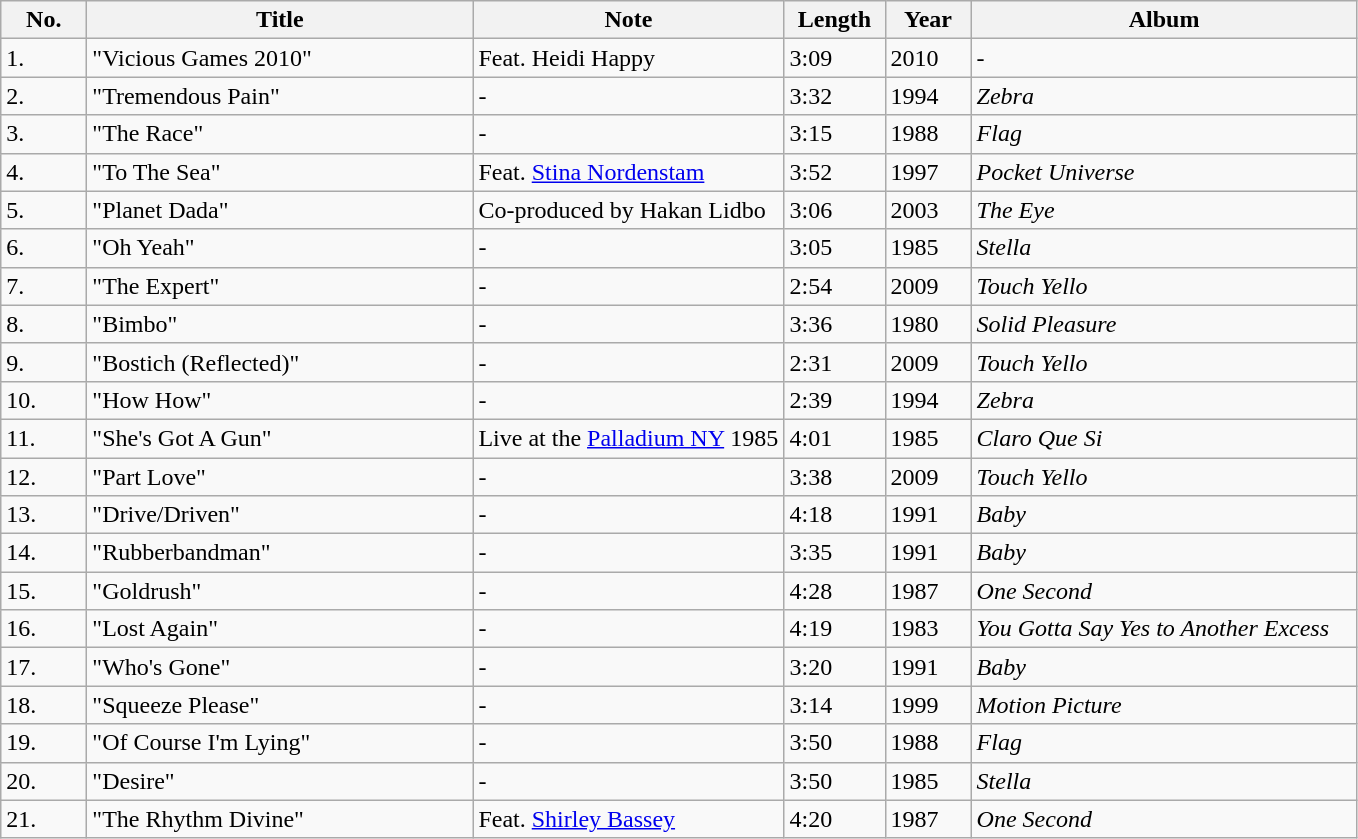<table class="sortable wikitable">
<tr>
<th width="50">No.</th>
<th width="250">Title</th>
<th width="200">Note</th>
<th width="60">Length</th>
<th width="50">Year</th>
<th width="250">Album</th>
</tr>
<tr>
<td>1.</td>
<td>"Vicious Games 2010"</td>
<td>Feat. Heidi Happy</td>
<td>3:09</td>
<td>2010</td>
<td><em>-</em></td>
</tr>
<tr>
<td>2.</td>
<td>"Tremendous Pain"</td>
<td><em>-</em></td>
<td>3:32</td>
<td>1994</td>
<td><em>Zebra</em></td>
</tr>
<tr>
<td>3.</td>
<td>"The Race"</td>
<td><em>-</em></td>
<td>3:15</td>
<td>1988</td>
<td><em>Flag</em></td>
</tr>
<tr>
<td>4.</td>
<td>"To The Sea"</td>
<td>Feat. <a href='#'>Stina Nordenstam</a></td>
<td>3:52</td>
<td>1997</td>
<td><em>Pocket Universe</em></td>
</tr>
<tr>
<td>5.</td>
<td>"Planet Dada"</td>
<td>Co-produced by Hakan Lidbo</td>
<td>3:06</td>
<td>2003</td>
<td><em>The Eye</em></td>
</tr>
<tr>
<td>6.</td>
<td>"Oh Yeah"</td>
<td><em>-</em></td>
<td>3:05</td>
<td>1985</td>
<td><em>Stella</em></td>
</tr>
<tr>
<td>7.</td>
<td>"The Expert"</td>
<td><em>-</em></td>
<td>2:54</td>
<td>2009</td>
<td><em>Touch Yello</em></td>
</tr>
<tr>
<td>8.</td>
<td>"Bimbo"</td>
<td><em>-</em></td>
<td>3:36</td>
<td>1980</td>
<td><em>Solid Pleasure</em></td>
</tr>
<tr>
<td>9.</td>
<td>"Bostich (Reflected)"</td>
<td><em>-</em></td>
<td>2:31</td>
<td>2009</td>
<td><em>Touch Yello</em></td>
</tr>
<tr>
<td>10.</td>
<td>"How How"</td>
<td><em>-</em></td>
<td>2:39</td>
<td>1994</td>
<td><em>Zebra</em></td>
</tr>
<tr>
<td>11.</td>
<td>"She's Got A Gun"</td>
<td>Live at the <a href='#'>Palladium NY</a> 1985</td>
<td>4:01</td>
<td>1985</td>
<td><em>Claro Que Si</em></td>
</tr>
<tr>
<td>12.</td>
<td>"Part Love"</td>
<td><em>-</em></td>
<td>3:38</td>
<td>2009</td>
<td><em>Touch Yello</em></td>
</tr>
<tr>
<td>13.</td>
<td>"Drive/Driven"</td>
<td><em>-</em></td>
<td>4:18</td>
<td>1991</td>
<td><em>Baby</em></td>
</tr>
<tr>
<td>14.</td>
<td>"Rubberbandman"</td>
<td><em>-</em></td>
<td>3:35</td>
<td>1991</td>
<td><em>Baby</em></td>
</tr>
<tr>
<td>15.</td>
<td>"Goldrush"</td>
<td><em>-</em></td>
<td>4:28</td>
<td>1987</td>
<td><em>One Second</em></td>
</tr>
<tr>
<td>16.</td>
<td>"Lost Again"</td>
<td><em>-</em></td>
<td>4:19</td>
<td>1983</td>
<td><em>You Gotta Say Yes to Another Excess</em></td>
</tr>
<tr>
<td>17.</td>
<td>"Who's Gone"</td>
<td><em>-</em></td>
<td>3:20</td>
<td>1991</td>
<td><em>Baby</em></td>
</tr>
<tr>
<td>18.</td>
<td>"Squeeze Please"</td>
<td><em>-</em></td>
<td>3:14</td>
<td>1999</td>
<td><em>Motion Picture</em></td>
</tr>
<tr>
<td>19.</td>
<td>"Of Course I'm Lying"</td>
<td><em>-</em></td>
<td>3:50</td>
<td>1988</td>
<td><em>Flag</em></td>
</tr>
<tr>
<td>20.</td>
<td>"Desire"</td>
<td><em>-</em></td>
<td>3:50</td>
<td>1985</td>
<td><em>Stella</em></td>
</tr>
<tr>
<td>21.</td>
<td>"The Rhythm Divine"</td>
<td>Feat. <a href='#'>Shirley Bassey</a></td>
<td>4:20</td>
<td>1987</td>
<td><em>One Second</em></td>
</tr>
</table>
